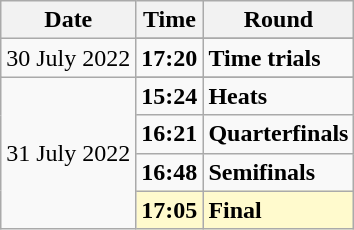<table class="wikitable">
<tr>
<th>Date</th>
<th>Time</th>
<th>Round</th>
</tr>
<tr>
<td rowspan=2>30 July 2022</td>
</tr>
<tr>
<td><strong>17:20</strong></td>
<td><strong>Time trials</strong></td>
</tr>
<tr>
<td rowspan=5>31 July 2022</td>
</tr>
<tr>
<td><strong>15:24</strong></td>
<td><strong>Heats</strong></td>
</tr>
<tr>
<td><strong>16:21</strong></td>
<td><strong>Quarterfinals</strong></td>
</tr>
<tr>
<td><strong>16:48</strong></td>
<td><strong>Semifinals</strong></td>
</tr>
<tr style=background:lemonchiffon>
<td><strong>17:05</strong></td>
<td><strong>Final</strong></td>
</tr>
</table>
